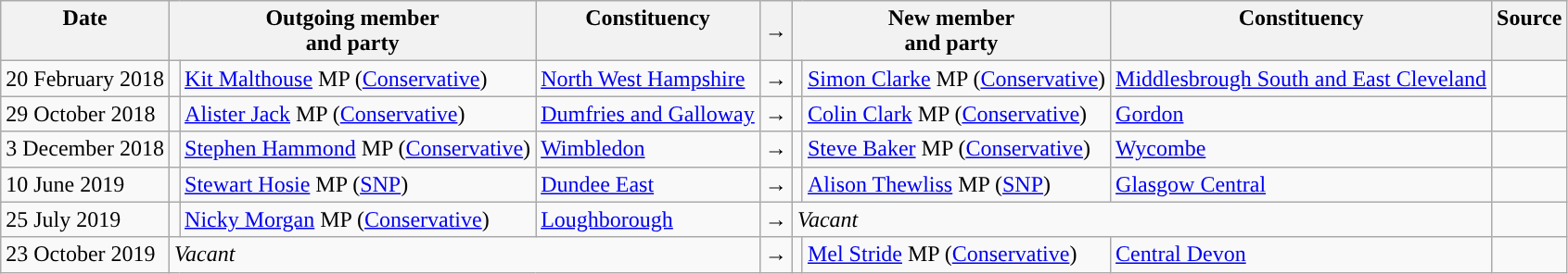<table class="wikitable">
<tr>
<th valign="top">Date</th>
<th colspan="2" valign="top">Outgoing member<br>and party</th>
<th valign="top">Constituency</th>
<th>→</th>
<th colspan="2" valign="top">New member<br>and party</th>
<th valign="top">Constituency</th>
<th valign="top">Source</th>
</tr>
<tr>
<td nowrap>20 February 2018</td>
<td style="color:inherit;background:"></td>
<td><a href='#'>Kit Malthouse</a> MP (<a href='#'>Conservative</a>)</td>
<td><a href='#'>North West Hampshire</a></td>
<td>→</td>
<td style="color:inherit;background:"></td>
<td><a href='#'>Simon Clarke</a> MP (<a href='#'>Conservative</a>)</td>
<td><a href='#'>Middlesbrough South and East Cleveland</a></td>
<td></td>
</tr>
<tr>
<td nowrap>29 October 2018</td>
<td style="color:inherit;background:"></td>
<td><a href='#'>Alister Jack</a> MP (<a href='#'>Conservative</a>)</td>
<td><a href='#'>Dumfries and Galloway</a></td>
<td>→</td>
<td style="color:inherit;background:"></td>
<td><a href='#'>Colin Clark</a> MP (<a href='#'>Conservative</a>)</td>
<td><a href='#'>Gordon</a></td>
<td></td>
</tr>
<tr>
<td nowrap>3 December 2018</td>
<td style="color:inherit;background:"></td>
<td><a href='#'>Stephen Hammond</a> MP (<a href='#'>Conservative</a>)</td>
<td><a href='#'>Wimbledon</a></td>
<td>→</td>
<td style="color:inherit;background:"></td>
<td><a href='#'>Steve Baker</a> MP (<a href='#'>Conservative</a>)</td>
<td><a href='#'>Wycombe</a></td>
<td></td>
</tr>
<tr>
<td nowrap>10 June 2019</td>
<td style="color:inherit;background:"></td>
<td><a href='#'>Stewart Hosie</a> MP (<a href='#'>SNP</a>)</td>
<td><a href='#'>Dundee East</a></td>
<td>→</td>
<td style="color:inherit;background:"></td>
<td><a href='#'>Alison Thewliss</a> MP (<a href='#'>SNP</a>)</td>
<td><a href='#'>Glasgow Central</a></td>
<td></td>
</tr>
<tr>
<td nowrap>25 July 2019</td>
<td style="color:inherit;background:"></td>
<td><a href='#'>Nicky Morgan</a> MP (<a href='#'>Conservative</a>)</td>
<td><a href='#'>Loughborough</a></td>
<td>→</td>
<td colspan=3><em>Vacant</em></td>
<td></td>
</tr>
<tr>
<td nowrap>23 October 2019</td>
<td colspan=3><em>Vacant</em></td>
<td>→</td>
<td style="color:inherit;background:"></td>
<td><a href='#'>Mel Stride</a> MP (<a href='#'>Conservative</a>)</td>
<td><a href='#'>Central Devon</a></td>
<td></td>
</tr>
</table>
